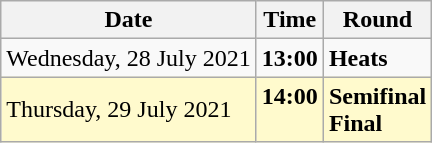<table class="wikitable">
<tr>
<th>Date</th>
<th>Time</th>
<th>Round</th>
</tr>
<tr>
<td>Wednesday, 28 July 2021</td>
<td><strong>13:00</strong></td>
<td><strong>Heats</strong></td>
</tr>
<tr style=background:lemonchiffon>
<td>Thursday, 29 July 2021</td>
<td><strong>14:00</strong><br> </td>
<td><strong>Semifinal</strong><br><strong>Final</strong></td>
</tr>
</table>
